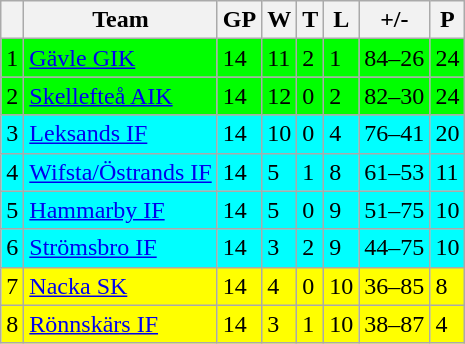<table class="wikitable">
<tr>
<th></th>
<th>Team</th>
<th>GP</th>
<th>W</th>
<th>T</th>
<th>L</th>
<th>+/-</th>
<th>P</th>
</tr>
<tr style="background:#00FF00">
<td>1</td>
<td><a href='#'>Gävle GIK</a></td>
<td>14</td>
<td>11</td>
<td>2</td>
<td>1</td>
<td>84–26</td>
<td>24</td>
</tr>
<tr style="background:#00FF00">
<td>2</td>
<td><a href='#'>Skellefteå AIK</a></td>
<td>14</td>
<td>12</td>
<td>0</td>
<td>2</td>
<td>82–30</td>
<td>24</td>
</tr>
<tr style="background:#00FFFF">
<td>3</td>
<td><a href='#'>Leksands IF</a></td>
<td>14</td>
<td>10</td>
<td>0</td>
<td>4</td>
<td>76–41</td>
<td>20</td>
</tr>
<tr style="background:#00FFFF">
<td>4</td>
<td><a href='#'>Wifsta/Östrands IF</a></td>
<td>14</td>
<td>5</td>
<td>1</td>
<td>8</td>
<td>61–53</td>
<td>11</td>
</tr>
<tr style="background:#00FFFF">
<td>5</td>
<td><a href='#'>Hammarby IF</a></td>
<td>14</td>
<td>5</td>
<td>0</td>
<td>9</td>
<td>51–75</td>
<td>10</td>
</tr>
<tr style="background:#00FFFF">
<td>6</td>
<td><a href='#'>Strömsbro IF</a></td>
<td>14</td>
<td>3</td>
<td>2</td>
<td>9</td>
<td>44–75</td>
<td>10</td>
</tr>
<tr style="background:#FFFF00">
<td>7</td>
<td><a href='#'>Nacka SK</a></td>
<td>14</td>
<td>4</td>
<td>0</td>
<td>10</td>
<td>36–85</td>
<td>8</td>
</tr>
<tr style="background:#FFFF00">
<td>8</td>
<td><a href='#'>Rönnskärs IF</a></td>
<td>14</td>
<td>3</td>
<td>1</td>
<td>10</td>
<td>38–87</td>
<td>4</td>
</tr>
</table>
